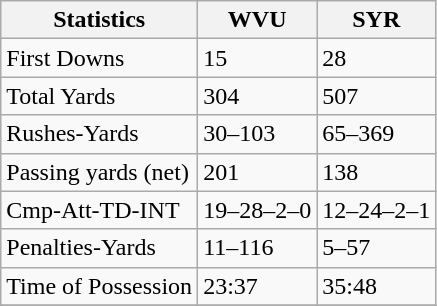<table class="wikitable">
<tr>
<th>Statistics</th>
<th>WVU</th>
<th>SYR</th>
</tr>
<tr>
<td>First Downs</td>
<td>15</td>
<td>28</td>
</tr>
<tr>
<td>Total Yards</td>
<td>304</td>
<td>507</td>
</tr>
<tr>
<td>Rushes-Yards</td>
<td>30–103</td>
<td>65–369</td>
</tr>
<tr>
<td>Passing yards (net)</td>
<td>201</td>
<td>138</td>
</tr>
<tr>
<td>Cmp-Att-TD-INT</td>
<td>19–28–2–0</td>
<td>12–24–2–1</td>
</tr>
<tr>
<td>Penalties-Yards</td>
<td>11–116</td>
<td>5–57</td>
</tr>
<tr>
<td>Time of Possession</td>
<td>23:37</td>
<td>35:48</td>
</tr>
<tr>
</tr>
</table>
